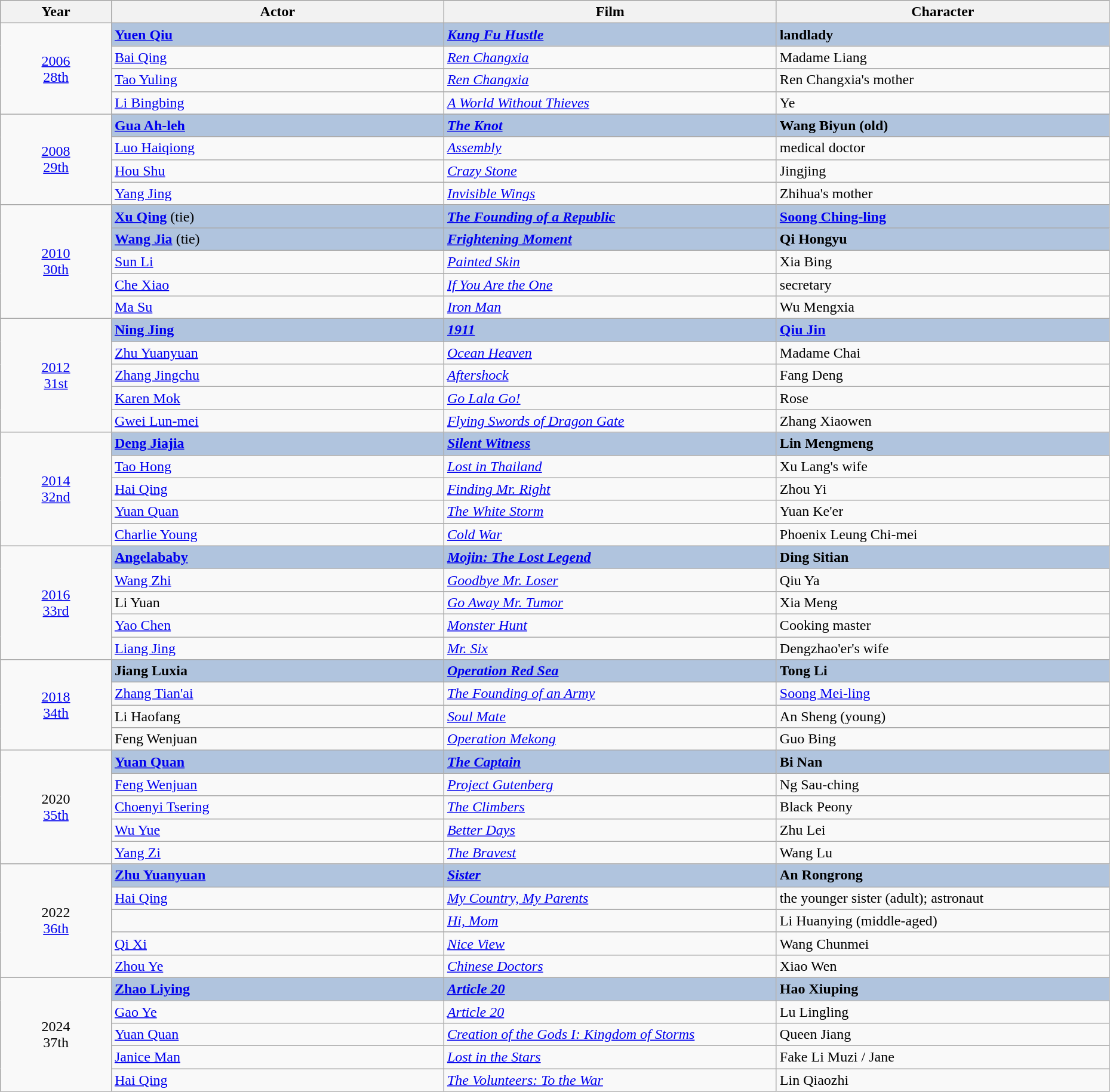<table class="wikitable" style="width:98%;">
<tr style="background:#bebebe;">
<th style="width:10%;">Year</th>
<th style="width:30%;">Actor</th>
<th style="width:30%;">Film</th>
<th style="width:30%;">Character</th>
</tr>
<tr>
<td rowspan="4" style="text-align:center"><a href='#'>2006</a><br><a href='#'>28th</a></td>
<td style="background:#B0C4DE;"><strong><a href='#'>Yuen Qiu</a></strong></td>
<td style="background:#B0C4DE;"><strong><em><a href='#'>Kung Fu Hustle</a></em></strong></td>
<td style="background:#B0C4DE;"><strong>landlady</strong></td>
</tr>
<tr>
<td><a href='#'>Bai Qing</a></td>
<td><em><a href='#'>Ren Changxia</a></em></td>
<td>Madame Liang</td>
</tr>
<tr>
<td><a href='#'>Tao Yuling</a></td>
<td><em><a href='#'>Ren Changxia</a></em></td>
<td>Ren Changxia's mother</td>
</tr>
<tr>
<td><a href='#'>Li Bingbing</a></td>
<td><em><a href='#'>A World Without Thieves</a></em></td>
<td>Ye</td>
</tr>
<tr>
<td rowspan="4" style="text-align:center"><a href='#'>2008</a><br><a href='#'>29th</a></td>
<td style="background:#B0C4DE;"><strong><a href='#'>Gua Ah-leh</a></strong></td>
<td style="background:#B0C4DE;"><strong><em><a href='#'>The Knot</a></em></strong></td>
<td style="background:#B0C4DE;"><strong>Wang Biyun (old)</strong></td>
</tr>
<tr>
<td><a href='#'>Luo Haiqiong</a></td>
<td><em><a href='#'>Assembly</a></em></td>
<td>medical doctor</td>
</tr>
<tr>
<td><a href='#'>Hou Shu</a></td>
<td><em><a href='#'>Crazy Stone</a></em></td>
<td>Jingjing</td>
</tr>
<tr>
<td><a href='#'>Yang Jing</a></td>
<td><em><a href='#'>Invisible Wings</a></em></td>
<td>Zhihua's mother</td>
</tr>
<tr>
<td rowspan="5" style="text-align:center"><a href='#'>2010</a><br><a href='#'>30th</a></td>
<td style="background:#B0C4DE;"><strong><a href='#'>Xu Qing</a></strong> (tie)</td>
<td style="background:#B0C4DE;"><strong><em><a href='#'>The Founding of a Republic</a></em></strong></td>
<td style="background:#B0C4DE;"><strong><a href='#'>Soong Ching-ling</a></strong></td>
</tr>
<tr>
<td style="background:#B0C4DE;"><strong><a href='#'>Wang Jia</a></strong> (tie)</td>
<td style="background:#B0C4DE;"><strong><em><a href='#'>Frightening Moment</a></em></strong></td>
<td style="background:#B0C4DE;"><strong>Qi Hongyu</strong></td>
</tr>
<tr>
<td><a href='#'>Sun Li</a></td>
<td><em><a href='#'>Painted Skin</a></em></td>
<td>Xia Bing</td>
</tr>
<tr>
<td><a href='#'>Che Xiao</a></td>
<td><em><a href='#'>If You Are the One</a></em></td>
<td>secretary</td>
</tr>
<tr>
<td><a href='#'>Ma Su</a></td>
<td><em><a href='#'>Iron Man</a></em></td>
<td>Wu Mengxia</td>
</tr>
<tr>
<td rowspan="5" style="text-align:center"><a href='#'>2012</a><br><a href='#'>31st</a></td>
<td style="background:#B0C4DE;"><strong><a href='#'>Ning Jing</a></strong></td>
<td style="background:#B0C4DE;"><strong><em><a href='#'>1911</a></em></strong></td>
<td style="background:#B0C4DE;"><strong><a href='#'>Qiu Jin</a></strong></td>
</tr>
<tr>
<td><a href='#'>Zhu Yuanyuan</a></td>
<td><em><a href='#'>Ocean Heaven</a></em></td>
<td>Madame Chai</td>
</tr>
<tr>
<td><a href='#'>Zhang Jingchu</a></td>
<td><em><a href='#'>Aftershock</a></em></td>
<td>Fang Deng</td>
</tr>
<tr>
<td><a href='#'>Karen Mok</a></td>
<td><em><a href='#'>Go Lala Go!</a></em></td>
<td>Rose</td>
</tr>
<tr>
<td><a href='#'>Gwei Lun-mei</a></td>
<td><em><a href='#'>Flying Swords of Dragon Gate</a></em></td>
<td>Zhang Xiaowen</td>
</tr>
<tr>
<td rowspan="5" style="text-align:center"><a href='#'>2014</a><br><a href='#'>32nd</a></td>
<td style="background:#B0C4DE;"><strong><a href='#'>Deng Jiajia</a></strong></td>
<td style="background:#B0C4DE;"><strong><em><a href='#'>Silent Witness</a></em></strong></td>
<td style="background:#B0C4DE;"><strong>Lin Mengmeng</strong></td>
</tr>
<tr>
<td><a href='#'>Tao Hong</a></td>
<td><em><a href='#'>Lost in Thailand</a></em></td>
<td>Xu Lang's wife</td>
</tr>
<tr>
<td><a href='#'>Hai Qing</a></td>
<td><em><a href='#'>Finding Mr. Right</a></em></td>
<td>Zhou Yi</td>
</tr>
<tr>
<td><a href='#'>Yuan Quan</a></td>
<td><em><a href='#'>The White Storm</a></em></td>
<td>Yuan Ke'er</td>
</tr>
<tr>
<td><a href='#'>Charlie Young</a></td>
<td><em><a href='#'>Cold War</a></em></td>
<td>Phoenix Leung Chi-mei</td>
</tr>
<tr>
<td rowspan="5" style="text-align:center"><a href='#'>2016</a><br><a href='#'>33rd</a></td>
<td style="background:#B0C4DE;"><strong><a href='#'>Angelababy</a></strong></td>
<td style="background:#B0C4DE;"><strong><em><a href='#'>Mojin: The Lost Legend</a></em></strong></td>
<td style="background:#B0C4DE;"><strong>Ding Sitian</strong></td>
</tr>
<tr>
<td><a href='#'>Wang Zhi</a></td>
<td><em><a href='#'>Goodbye Mr. Loser</a></em></td>
<td>Qiu Ya</td>
</tr>
<tr>
<td>Li Yuan</td>
<td><em><a href='#'>Go Away Mr. Tumor</a></em></td>
<td>Xia Meng</td>
</tr>
<tr>
<td><a href='#'>Yao Chen</a></td>
<td><em><a href='#'>Monster Hunt</a></em></td>
<td>Cooking master</td>
</tr>
<tr>
<td><a href='#'>Liang Jing</a></td>
<td><em><a href='#'>Mr. Six</a></em></td>
<td>Dengzhao'er's wife</td>
</tr>
<tr>
<td rowspan="4" style="text-align:center"><a href='#'>2018</a><br><a href='#'>34th</a></td>
<td style="background:#B0C4DE;"><strong>Jiang Luxia</strong></td>
<td style="background:#B0C4DE;"><strong><em><a href='#'>Operation Red Sea</a></em></strong></td>
<td style="background:#B0C4DE;"><strong>Tong Li</strong></td>
</tr>
<tr>
<td><a href='#'>Zhang Tian'ai</a></td>
<td><em><a href='#'>The Founding of an Army</a></em></td>
<td><a href='#'>Soong Mei-ling</a></td>
</tr>
<tr>
<td>Li Haofang</td>
<td><em><a href='#'>Soul Mate</a></em></td>
<td>An Sheng (young)</td>
</tr>
<tr>
<td>Feng Wenjuan</td>
<td><em><a href='#'>Operation Mekong</a></em></td>
<td>Guo Bing</td>
</tr>
<tr>
<td rowspan="5" style="text-align:center">2020<br><a href='#'>35th</a></td>
<td style="background:#B0C4DE;"><strong><a href='#'>Yuan Quan</a></strong></td>
<td style="background:#B0C4DE;"><strong><em><a href='#'>The Captain</a></em></strong></td>
<td style="background:#B0C4DE;"><strong>Bi Nan</strong></td>
</tr>
<tr>
<td><a href='#'>Feng Wenjuan</a></td>
<td><em><a href='#'>Project Gutenberg</a></em></td>
<td>Ng Sau-ching</td>
</tr>
<tr>
<td><a href='#'>Choenyi Tsering</a></td>
<td><em><a href='#'>The Climbers</a></em></td>
<td>Black Peony</td>
</tr>
<tr>
<td><a href='#'>Wu Yue</a></td>
<td><em><a href='#'>Better Days</a></em></td>
<td>Zhu Lei</td>
</tr>
<tr>
<td><a href='#'>Yang Zi</a></td>
<td><em><a href='#'>The Bravest</a></em></td>
<td>Wang Lu</td>
</tr>
<tr>
<td rowspan="5" style="text-align:center">2022<br><a href='#'>36th</a></td>
<td style="background:#B0C4DE;"><strong><a href='#'>Zhu Yuanyuan</a></strong></td>
<td style="background:#B0C4DE;"><strong><em><a href='#'>Sister</a></em></strong></td>
<td style="background:#B0C4DE;"><strong>An Rongrong</strong></td>
</tr>
<tr>
<td><a href='#'>Hai Qing</a></td>
<td><em><a href='#'>My Country, My Parents</a></em></td>
<td>the younger sister (adult); astronaut</td>
</tr>
<tr>
<td></td>
<td><em><a href='#'>Hi, Mom</a></em></td>
<td>Li Huanying (middle-aged)</td>
</tr>
<tr>
<td><a href='#'>Qi Xi</a></td>
<td><em><a href='#'>Nice View</a></em></td>
<td>Wang Chunmei</td>
</tr>
<tr>
<td><a href='#'>Zhou Ye</a></td>
<td><em><a href='#'>Chinese Doctors</a></em></td>
<td>Xiao Wen</td>
</tr>
<tr>
<td rowspan="5" style="text-align:center">2024<br>37th</td>
<td style="background:#B0C4DE;"><strong><a href='#'>Zhao Liying</a></strong></td>
<td style="background:#B0C4DE;"><strong><em><a href='#'>Article 20</a></em></strong></td>
<td style="background:#B0C4DE;"><strong>Hao Xiuping</strong></td>
</tr>
<tr>
<td><a href='#'>Gao Ye</a></td>
<td><em><a href='#'>Article 20</a></em></td>
<td>Lu Lingling</td>
</tr>
<tr>
<td><a href='#'>Yuan Quan</a></td>
<td><em><a href='#'>Creation of the Gods I: Kingdom of Storms</a></em></td>
<td>Queen Jiang</td>
</tr>
<tr>
<td><a href='#'>Janice Man</a></td>
<td><em><a href='#'>Lost in the Stars</a></em></td>
<td>Fake Li Muzi / Jane</td>
</tr>
<tr>
<td><a href='#'>Hai Qing</a></td>
<td><em><a href='#'>The Volunteers: To the War</a></em></td>
<td>Lin Qiaozhi</td>
</tr>
</table>
